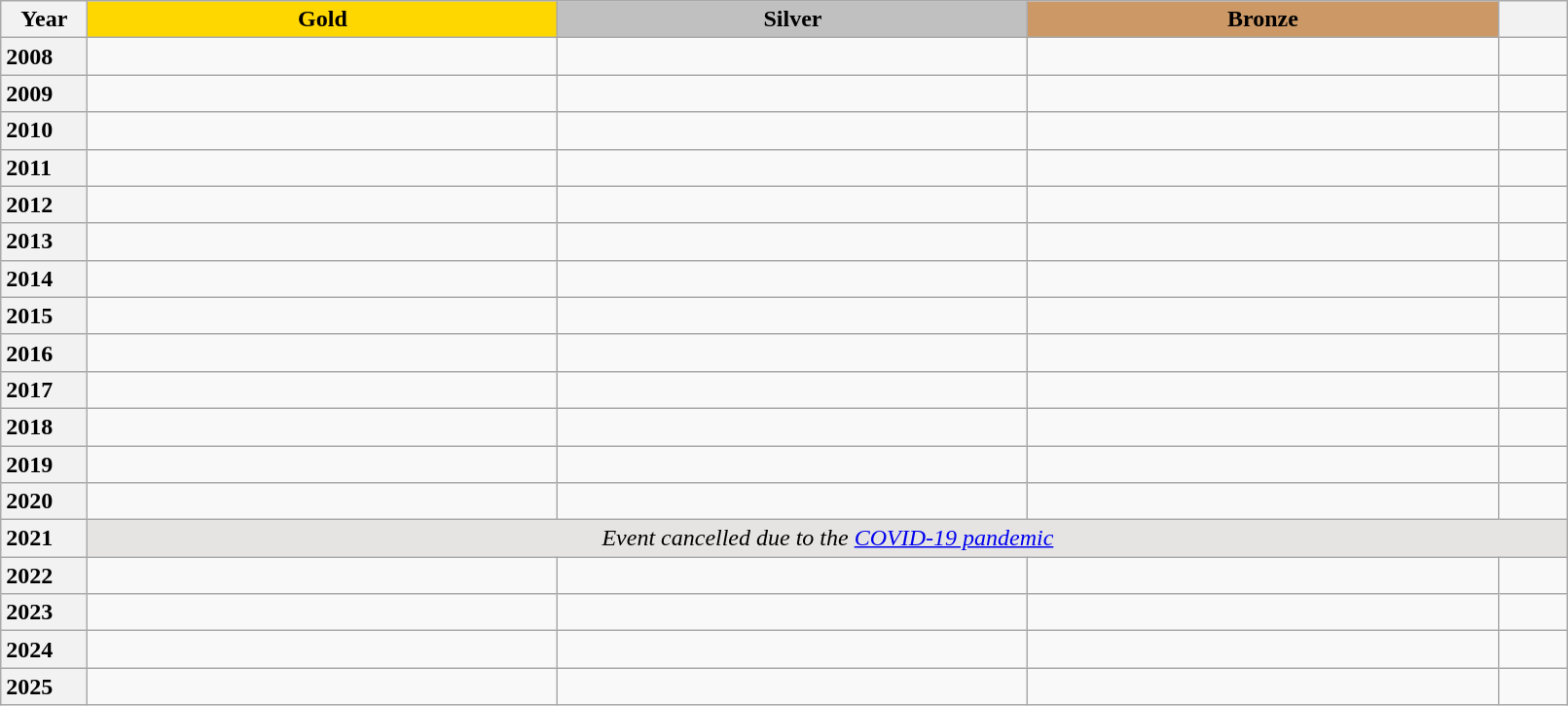<table class="wikitable unsortable" style="text-align:left; width:85%">
<tr>
<th scope="col" style="text-align:center">Year</th>
<td scope="col" style="text-align:center; width:30%; background:gold"><strong>Gold</strong></td>
<td scope="col" style="text-align:center; width:30%; background:silver"><strong>Silver</strong></td>
<td scope="col" style="text-align:center; width:30%; background:#c96"><strong>Bronze</strong></td>
<th scope="col" style="text-align:center"></th>
</tr>
<tr>
<th scope="row" style="text-align:left">2008</th>
<td></td>
<td></td>
<td></td>
<td></td>
</tr>
<tr>
<th scope="row" style="text-align:left">2009</th>
<td></td>
<td></td>
<td></td>
<td></td>
</tr>
<tr>
<th scope="row" style="text-align:left">2010</th>
<td></td>
<td></td>
<td></td>
<td></td>
</tr>
<tr>
<th scope="row" style="text-align:left">2011</th>
<td></td>
<td></td>
<td></td>
<td></td>
</tr>
<tr>
<th scope="row" style="text-align:left">2012</th>
<td></td>
<td></td>
<td></td>
<td></td>
</tr>
<tr>
<th scope="row" style="text-align:left">2013</th>
<td></td>
<td></td>
<td></td>
<td></td>
</tr>
<tr>
<th scope="row" style="text-align:left">2014</th>
<td></td>
<td></td>
<td></td>
<td></td>
</tr>
<tr>
<th scope="row" style="text-align:left">2015</th>
<td></td>
<td></td>
<td></td>
<td></td>
</tr>
<tr>
<th scope="row" style="text-align:left">2016</th>
<td></td>
<td></td>
<td></td>
<td></td>
</tr>
<tr>
<th scope="row" style="text-align:left">2017</th>
<td></td>
<td></td>
<td></td>
<td></td>
</tr>
<tr>
<th scope="row" style="text-align:left">2018</th>
<td></td>
<td></td>
<td></td>
<td></td>
</tr>
<tr>
<th scope="row" style="text-align:left">2019</th>
<td></td>
<td></td>
<td></td>
<td></td>
</tr>
<tr>
<th scope="row" style="text-align:left">2020</th>
<td></td>
<td></td>
<td></td>
<td></td>
</tr>
<tr>
<th scope="row" style="text-align:left">2021</th>
<td colspan="4" align="center" bgcolor="e5e4e2"><em>Event cancelled due to the <a href='#'>COVID-19 pandemic</a></em></td>
</tr>
<tr>
<th scope="row" style="text-align:left">2022</th>
<td></td>
<td></td>
<td></td>
<td></td>
</tr>
<tr>
<th scope="row" style="text-align:left">2023</th>
<td></td>
<td></td>
<td></td>
<td></td>
</tr>
<tr>
<th scope="row" style="text-align:left">2024</th>
<td></td>
<td></td>
<td></td>
<td></td>
</tr>
<tr>
<th scope="row" style="text-align:left">2025</th>
<td></td>
<td></td>
<td></td>
<td></td>
</tr>
</table>
